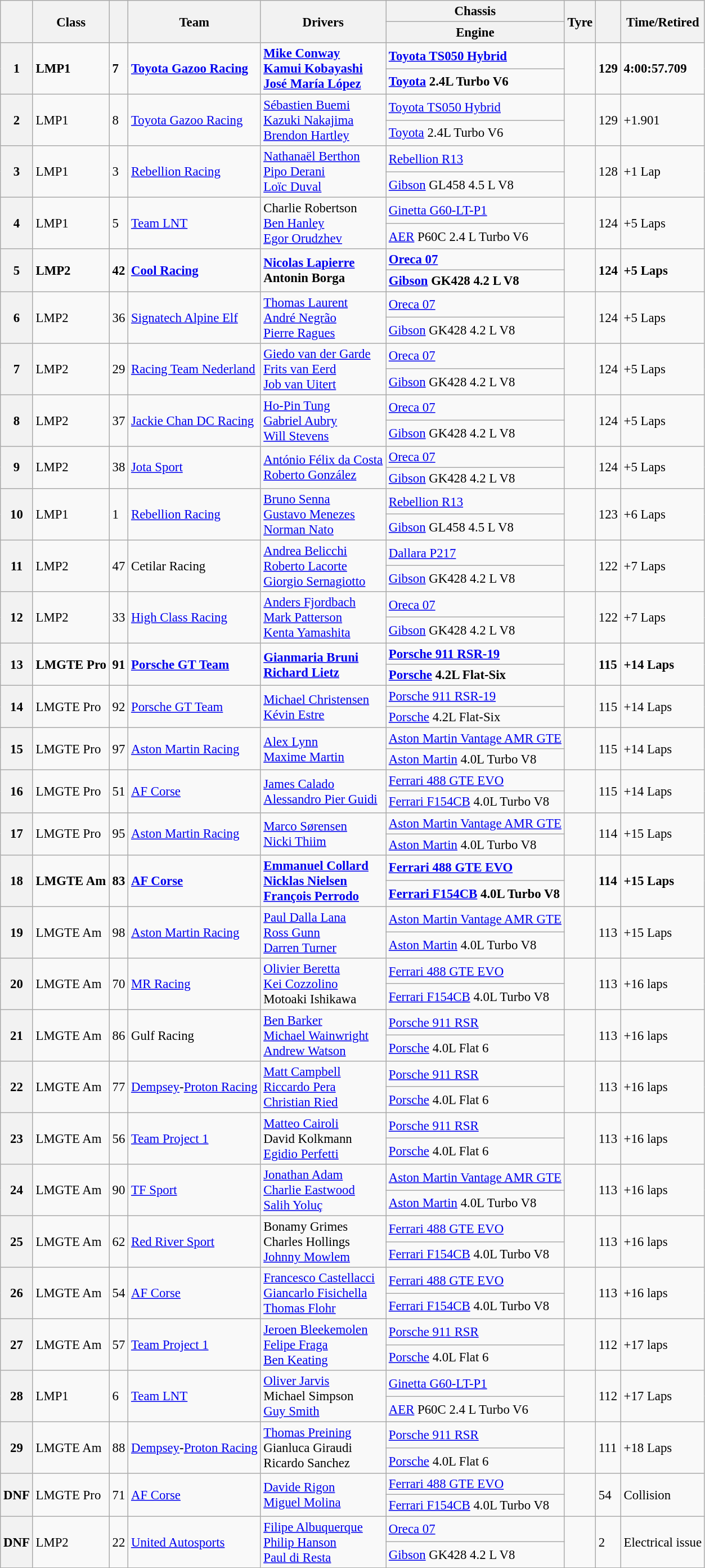<table class="wikitable" style="font-size: 95%;">
<tr>
<th rowspan="2"></th>
<th rowspan="2">Class</th>
<th rowspan="2"></th>
<th rowspan="2">Team</th>
<th rowspan="2">Drivers</th>
<th scope="col">Chassis</th>
<th rowspan="2">Tyre</th>
<th rowspan="2"></th>
<th rowspan="2">Time/Retired</th>
</tr>
<tr>
<th>Engine</th>
</tr>
<tr style="font-weight:bold">
<th rowspan="2">1</th>
<td rowspan="2">LMP1</td>
<td rowspan="2">7</td>
<td rowspan="2"> <a href='#'>Toyota Gazoo Racing</a></td>
<td rowspan="2"> <a href='#'>Mike Conway</a><br> <a href='#'>Kamui Kobayashi</a><br> <a href='#'>José María López</a></td>
<td><a href='#'>Toyota TS050 Hybrid</a></td>
<td rowspan="2"></td>
<td rowspan="2"><strong>129</strong></td>
<td rowspan="2">4:00:57.709</td>
</tr>
<tr>
<td><strong><a href='#'>Toyota</a> 2.4L Turbo V6</strong></td>
</tr>
<tr>
<th rowspan="2">2</th>
<td rowspan="2">LMP1</td>
<td rowspan="2">8</td>
<td rowspan="2"> <a href='#'>Toyota Gazoo Racing</a></td>
<td rowspan="2"> <a href='#'>Sébastien Buemi</a><br> <a href='#'>Kazuki Nakajima</a><br> <a href='#'>Brendon Hartley</a></td>
<td><a href='#'>Toyota TS050 Hybrid</a></td>
<td rowspan="2"></td>
<td rowspan="2">129</td>
<td rowspan="2">+1.901</td>
</tr>
<tr>
<td><a href='#'>Toyota</a> 2.4L Turbo V6</td>
</tr>
<tr>
<th rowspan="2">3</th>
<td rowspan="2">LMP1</td>
<td rowspan="2">3</td>
<td rowspan="2"> <a href='#'>Rebellion Racing</a></td>
<td rowspan="2"> <a href='#'>Nathanaël Berthon</a><br> <a href='#'>Pipo Derani</a><br> <a href='#'>Loïc Duval</a></td>
<td><a href='#'>Rebellion R13</a></td>
<td rowspan="2"></td>
<td rowspan="2">128</td>
<td rowspan="2">+1 Lap</td>
</tr>
<tr>
<td><a href='#'>Gibson</a> GL458 4.5 L V8</td>
</tr>
<tr>
<th rowspan="2">4</th>
<td rowspan="2">LMP1</td>
<td rowspan="2">5</td>
<td rowspan="2"> <a href='#'>Team LNT</a></td>
<td rowspan="2"> Charlie Robertson<br> <a href='#'>Ben Hanley</a><br> <a href='#'>Egor Orudzhev</a></td>
<td><a href='#'>Ginetta G60-LT-P1</a></td>
<td rowspan="2"></td>
<td rowspan="2">124</td>
<td rowspan="2">+5 Laps</td>
</tr>
<tr>
<td><a href='#'>AER</a> P60C 2.4 L Turbo V6</td>
</tr>
<tr>
<th rowspan="2"><strong>5</strong></th>
<td rowspan="2"><strong>LMP2</strong></td>
<td rowspan="2"><strong>42</strong></td>
<td rowspan="2"><strong> <a href='#'>Cool Racing</a></strong></td>
<td rowspan="2"><strong> <a href='#'>Nicolas Lapierre</a></strong><br><strong> Antonin Borga</strong></td>
<td><strong><a href='#'>Oreca 07</a></strong></td>
<td rowspan="2"></td>
<td rowspan="2"><strong>124</strong></td>
<td rowspan="2"><strong>+5 Laps</strong></td>
</tr>
<tr>
<td><strong><a href='#'>Gibson</a> GK428 4.2 L V8</strong></td>
</tr>
<tr>
<th rowspan="2"><strong>6</strong></th>
<td rowspan="2">LMP2</td>
<td rowspan="2">36</td>
<td rowspan="2"> <a href='#'>Signatech Alpine Elf</a></td>
<td rowspan="2"> <a href='#'>Thomas Laurent</a><br> <a href='#'>André Negrão</a><br> <a href='#'>Pierre Ragues</a></td>
<td><a href='#'>Oreca 07</a></td>
<td rowspan="2"></td>
<td rowspan="2">124</td>
<td rowspan="2">+5 Laps</td>
</tr>
<tr>
<td><a href='#'>Gibson</a> GK428 4.2 L V8</td>
</tr>
<tr>
<th rowspan="2">7</th>
<td rowspan="2">LMP2</td>
<td rowspan="2">29</td>
<td rowspan="2"> <a href='#'>Racing Team Nederland</a></td>
<td rowspan="2"> <a href='#'>Giedo van der Garde</a><br> <a href='#'>Frits van Eerd</a> <br> <a href='#'>Job van Uitert</a></td>
<td><a href='#'>Oreca 07</a></td>
<td rowspan="2"></td>
<td rowspan="2">124</td>
<td rowspan="2">+5 Laps</td>
</tr>
<tr>
<td><a href='#'>Gibson</a> GK428 4.2 L V8</td>
</tr>
<tr>
<th rowspan="2">8</th>
<td rowspan="2">LMP2</td>
<td rowspan="2">37</td>
<td rowspan="2"> <a href='#'>Jackie Chan DC Racing</a></td>
<td rowspan="2"> <a href='#'>Ho-Pin Tung</a><br> <a href='#'>Gabriel Aubry</a><br> <a href='#'>Will Stevens</a></td>
<td><a href='#'>Oreca 07</a></td>
<td rowspan="2"></td>
<td rowspan="2">124</td>
<td rowspan="2">+5 Laps</td>
</tr>
<tr>
<td><a href='#'>Gibson</a> GK428 4.2 L V8</td>
</tr>
<tr>
<th rowspan="2">9</th>
<td rowspan="2">LMP2</td>
<td rowspan="2">38</td>
<td rowspan="2"> <a href='#'>Jota Sport</a></td>
<td rowspan="2"> <a href='#'>António Félix da Costa</a><br> <a href='#'>Roberto González</a></td>
<td><a href='#'>Oreca 07</a></td>
<td rowspan="2"></td>
<td rowspan="2">124</td>
<td rowspan="2">+5 Laps</td>
</tr>
<tr>
<td><a href='#'>Gibson</a> GK428 4.2 L V8</td>
</tr>
<tr>
<th rowspan="2">10</th>
<td rowspan="2">LMP1</td>
<td rowspan="2">1</td>
<td rowspan="2"> <a href='#'>Rebellion Racing</a></td>
<td rowspan="2"> <a href='#'>Bruno Senna</a><br> <a href='#'>Gustavo Menezes</a><br> <a href='#'>Norman Nato</a></td>
<td><a href='#'>Rebellion R13</a></td>
<td rowspan="2"></td>
<td rowspan="2">123</td>
<td rowspan="2">+6 Laps</td>
</tr>
<tr>
<td><a href='#'>Gibson</a> GL458 4.5 L V8</td>
</tr>
<tr>
<th rowspan="2"><strong>11</strong></th>
<td rowspan="2">LMP2</td>
<td rowspan="2">47</td>
<td rowspan="2"> Cetilar Racing</td>
<td rowspan="2"> <a href='#'>Andrea Belicchi</a><br> <a href='#'>Roberto Lacorte</a><br> <a href='#'>Giorgio Sernagiotto</a></td>
<td><a href='#'>Dallara P217</a></td>
<td rowspan="2"></td>
<td rowspan="2">122</td>
<td rowspan="2">+7 Laps</td>
</tr>
<tr>
<td><a href='#'>Gibson</a> GK428 4.2 L V8</td>
</tr>
<tr>
<th rowspan="2">12</th>
<td rowspan="2">LMP2</td>
<td rowspan="2">33</td>
<td rowspan="2"> <a href='#'>High Class Racing</a></td>
<td rowspan="2"> <a href='#'>Anders Fjordbach</a><br> <a href='#'>Mark Patterson</a><br> <a href='#'>Kenta Yamashita</a></td>
<td><a href='#'>Oreca 07</a></td>
<td rowspan="2"></td>
<td rowspan="2">122</td>
<td rowspan="2">+7 Laps</td>
</tr>
<tr>
<td><a href='#'>Gibson</a> GK428 4.2 L V8</td>
</tr>
<tr>
<th rowspan="2"><strong>13</strong></th>
<td rowspan="2"><strong>LMGTE Pro</strong></td>
<td rowspan="2"><strong>91</strong></td>
<td rowspan="2"><strong> <a href='#'>Porsche GT Team</a></strong></td>
<td rowspan="2"><strong> <a href='#'>Gianmaria Bruni</a></strong><br><strong> <a href='#'>Richard Lietz</a></strong></td>
<td><strong><a href='#'>Porsche 911 RSR-19</a></strong></td>
<td rowspan="2"></td>
<td rowspan="2"><strong>115</strong></td>
<td rowspan="2"><strong>+14 Laps</strong></td>
</tr>
<tr>
<td><strong><a href='#'>Porsche</a> 4.2L Flat-Six</strong></td>
</tr>
<tr>
<th rowspan="2">14</th>
<td rowspan="2">LMGTE Pro</td>
<td rowspan="2">92</td>
<td rowspan="2"> <a href='#'>Porsche GT Team</a></td>
<td rowspan="2"> <a href='#'>Michael Christensen</a><br> <a href='#'>Kévin Estre</a></td>
<td><a href='#'>Porsche 911 RSR-19</a></td>
<td rowspan="2"></td>
<td rowspan="2">115</td>
<td rowspan="2">+14 Laps</td>
</tr>
<tr>
<td><a href='#'>Porsche</a> 4.2L Flat-Six</td>
</tr>
<tr>
<th rowspan="2">15</th>
<td rowspan="2">LMGTE Pro</td>
<td rowspan="2">97</td>
<td rowspan="2"> <a href='#'>Aston Martin Racing</a></td>
<td rowspan="2"> <a href='#'>Alex Lynn</a><br> <a href='#'>Maxime Martin</a></td>
<td><a href='#'>Aston Martin Vantage AMR GTE</a></td>
<td rowspan="2"></td>
<td rowspan="2">115</td>
<td rowspan="2">+14 Laps</td>
</tr>
<tr>
<td><a href='#'>Aston Martin</a> 4.0L Turbo V8</td>
</tr>
<tr>
<th rowspan="2">16</th>
<td rowspan="2">LMGTE Pro</td>
<td rowspan="2">51</td>
<td rowspan="2"> <a href='#'>AF Corse</a></td>
<td rowspan="2"> <a href='#'>James Calado</a><br> <a href='#'>Alessandro Pier Guidi</a></td>
<td><a href='#'>Ferrari 488 GTE EVO</a></td>
<td rowspan="2"></td>
<td rowspan="2">115</td>
<td rowspan="2">+14 Laps</td>
</tr>
<tr>
<td><a href='#'>Ferrari F154CB</a> 4.0L Turbo V8</td>
</tr>
<tr>
<th rowspan="2">17</th>
<td rowspan="2">LMGTE Pro</td>
<td rowspan="2">95</td>
<td rowspan="2"> <a href='#'>Aston Martin Racing</a></td>
<td rowspan="2"> <a href='#'>Marco Sørensen</a><br> <a href='#'>Nicki Thiim</a></td>
<td><a href='#'>Aston Martin Vantage AMR GTE</a></td>
<td rowspan="2"></td>
<td rowspan="2">114</td>
<td rowspan="2">+15 Laps</td>
</tr>
<tr>
<td><a href='#'>Aston Martin</a> 4.0L Turbo V8</td>
</tr>
<tr>
<th rowspan="2">18</th>
<td rowspan="2"><strong>LMGTE Am</strong></td>
<td rowspan="2"><strong>83</strong></td>
<td rowspan="2"><strong> <a href='#'>AF Corse</a></strong></td>
<td rowspan="2"><strong> <a href='#'>Emmanuel Collard</a><br> <a href='#'>Nicklas Nielsen</a><br> <a href='#'>François Perrodo</a></strong></td>
<td><a href='#'><strong>Ferrari 488 GTE EVO</strong></a></td>
<td rowspan="2"></td>
<td rowspan="2"><strong>114</strong></td>
<td rowspan="2"><strong>+15 Laps</strong></td>
</tr>
<tr>
<td><strong><a href='#'>Ferrari F154CB</a> 4.0L Turbo V8</strong></td>
</tr>
<tr>
<th rowspan="2"><strong>19</strong></th>
<td rowspan="2">LMGTE Am</td>
<td rowspan="2">98</td>
<td rowspan="2"> <a href='#'>Aston Martin Racing</a></td>
<td rowspan="2"> <a href='#'>Paul Dalla Lana</a><br> <a href='#'>Ross Gunn</a><br> <a href='#'>Darren Turner</a></td>
<td><a href='#'>Aston Martin Vantage AMR GTE</a></td>
<td rowspan="2"></td>
<td rowspan="2">113</td>
<td rowspan="2">+15 Laps</td>
</tr>
<tr>
<td><a href='#'>Aston Martin</a> 4.0L Turbo V8</td>
</tr>
<tr>
<th rowspan="2">20</th>
<td rowspan="2">LMGTE Am</td>
<td rowspan="2">70</td>
<td rowspan="2"> <a href='#'>MR Racing</a></td>
<td rowspan="2"> <a href='#'>Olivier Beretta</a><br> <a href='#'>Kei Cozzolino</a><br> Motoaki Ishikawa</td>
<td><a href='#'>Ferrari 488 GTE EVO</a></td>
<td rowspan="2"></td>
<td rowspan="2">113</td>
<td rowspan="2">+16 laps</td>
</tr>
<tr>
<td><a href='#'>Ferrari F154CB</a> 4.0L Turbo V8</td>
</tr>
<tr>
<th rowspan="2">21</th>
<td rowspan="2">LMGTE Am</td>
<td rowspan="2">86</td>
<td rowspan="2"> Gulf Racing</td>
<td rowspan="2"> <a href='#'>Ben Barker</a><br> <a href='#'>Michael Wainwright</a><br> <a href='#'>Andrew Watson</a></td>
<td><a href='#'>Porsche 911 RSR</a></td>
<td rowspan="2"></td>
<td rowspan="2">113</td>
<td rowspan="2">+16 laps</td>
</tr>
<tr>
<td><a href='#'>Porsche</a> 4.0L Flat 6</td>
</tr>
<tr>
<th rowspan="2">22</th>
<td rowspan="2">LMGTE Am</td>
<td rowspan="2">77</td>
<td rowspan="2"> <a href='#'>Dempsey</a>-<a href='#'>Proton Racing</a></td>
<td rowspan="2"> <a href='#'>Matt Campbell</a><br> <a href='#'>Riccardo Pera</a><br> <a href='#'>Christian Ried</a></td>
<td><a href='#'>Porsche 911 RSR</a></td>
<td rowspan="2"></td>
<td rowspan="2">113</td>
<td rowspan="2">+16 laps</td>
</tr>
<tr>
<td><a href='#'>Porsche</a> 4.0L Flat 6</td>
</tr>
<tr>
<th rowspan="2">23</th>
<td rowspan="2">LMGTE Am</td>
<td rowspan="2">56</td>
<td rowspan="2"> <a href='#'>Team Project 1</a></td>
<td rowspan="2"> <a href='#'>Matteo Cairoli</a><br> David Kolkmann<br> <a href='#'>Egidio Perfetti</a></td>
<td><a href='#'>Porsche 911 RSR</a></td>
<td rowspan="2"></td>
<td rowspan="2">113</td>
<td rowspan="2">+16 laps</td>
</tr>
<tr>
<td><a href='#'>Porsche</a> 4.0L Flat 6</td>
</tr>
<tr>
<th rowspan="2">24</th>
<td rowspan="2">LMGTE Am</td>
<td rowspan="2">90</td>
<td rowspan="2"> <a href='#'>TF Sport</a></td>
<td rowspan="2"> <a href='#'>Jonathan Adam</a><br> <a href='#'>Charlie Eastwood</a><br> <a href='#'>Salih Yoluç</a></td>
<td><a href='#'>Aston Martin Vantage AMR GTE</a></td>
<td rowspan="2"></td>
<td rowspan="2">113</td>
<td rowspan="2">+16 laps</td>
</tr>
<tr>
<td><a href='#'>Aston Martin</a> 4.0L Turbo V8</td>
</tr>
<tr>
<th rowspan="2">25</th>
<td rowspan="2">LMGTE Am</td>
<td rowspan="2">62</td>
<td rowspan="2"> <a href='#'>Red River Sport</a></td>
<td rowspan="2"> Bonamy Grimes<br> Charles Hollings<br> <a href='#'>Johnny Mowlem</a></td>
<td><a href='#'>Ferrari 488 GTE EVO</a></td>
<td rowspan="2"></td>
<td rowspan="2">113</td>
<td rowspan="2">+16 laps</td>
</tr>
<tr>
<td><a href='#'>Ferrari F154CB</a> 4.0L Turbo V8</td>
</tr>
<tr>
<th rowspan="2">26</th>
<td rowspan="2">LMGTE Am</td>
<td rowspan="2">54</td>
<td rowspan="2"> <a href='#'>AF Corse</a></td>
<td rowspan="2"> <a href='#'>Francesco Castellacci</a><br> <a href='#'>Giancarlo Fisichella</a><br> <a href='#'>Thomas Flohr</a></td>
<td><a href='#'>Ferrari 488 GTE EVO</a></td>
<td rowspan="2"></td>
<td rowspan="2">113</td>
<td rowspan="2">+16 laps</td>
</tr>
<tr>
<td><a href='#'>Ferrari F154CB</a> 4.0L Turbo V8</td>
</tr>
<tr>
<th rowspan="2">27</th>
<td rowspan="2">LMGTE Am</td>
<td rowspan="2">57</td>
<td rowspan="2"> <a href='#'>Team Project 1</a></td>
<td rowspan="2"> <a href='#'>Jeroen Bleekemolen</a><br> <a href='#'>Felipe Fraga</a><br> <a href='#'>Ben Keating</a></td>
<td><a href='#'>Porsche 911 RSR</a></td>
<td rowspan="2"></td>
<td rowspan="2">112</td>
<td rowspan="2">+17 laps</td>
</tr>
<tr>
<td><a href='#'>Porsche</a> 4.0L Flat 6</td>
</tr>
<tr>
<th rowspan="2">28</th>
<td rowspan="2">LMP1</td>
<td rowspan="2">6</td>
<td rowspan="2"> <a href='#'>Team LNT</a></td>
<td rowspan="2"> <a href='#'>Oliver Jarvis</a><br> Michael Simpson<br> <a href='#'>Guy Smith</a></td>
<td><a href='#'>Ginetta G60-LT-P1</a></td>
<td rowspan="2"></td>
<td rowspan="2">112</td>
<td rowspan="2">+17 Laps</td>
</tr>
<tr>
<td><a href='#'>AER</a> P60C 2.4 L Turbo V6</td>
</tr>
<tr>
<th rowspan="2">29</th>
<td rowspan="2">LMGTE Am</td>
<td rowspan="2">88</td>
<td rowspan="2"> <a href='#'>Dempsey</a>-<a href='#'>Proton Racing</a></td>
<td rowspan="2"> <a href='#'>Thomas Preining</a><br> Gianluca Giraudi<br> Ricardo Sanchez</td>
<td><a href='#'>Porsche 911 RSR</a></td>
<td rowspan="2"></td>
<td rowspan="2">111</td>
<td rowspan="2">+18 Laps</td>
</tr>
<tr>
<td><a href='#'>Porsche</a> 4.0L Flat 6</td>
</tr>
<tr>
<th rowspan="2">DNF</th>
<td rowspan="2">LMGTE Pro</td>
<td rowspan="2">71</td>
<td rowspan="2"> <a href='#'>AF Corse</a></td>
<td rowspan="2"> <a href='#'>Davide Rigon</a><br> <a href='#'>Miguel Molina</a></td>
<td><a href='#'>Ferrari 488 GTE EVO</a></td>
<td rowspan="2"></td>
<td rowspan="2">54</td>
<td rowspan="2">Collision</td>
</tr>
<tr>
<td><a href='#'>Ferrari F154CB</a> 4.0L Turbo V8</td>
</tr>
<tr>
<th rowspan="2">DNF</th>
<td rowspan="2">LMP2</td>
<td rowspan="2">22</td>
<td rowspan="2"> <a href='#'>United Autosports</a></td>
<td rowspan="2"> <a href='#'>Filipe Albuquerque</a><br> <a href='#'>Philip Hanson</a><br> <a href='#'>Paul di Resta</a></td>
<td><a href='#'>Oreca 07</a></td>
<td rowspan="2"></td>
<td rowspan="2">2</td>
<td rowspan="2">Electrical issue</td>
</tr>
<tr>
<td><a href='#'>Gibson</a> GK428 4.2 L V8</td>
</tr>
</table>
